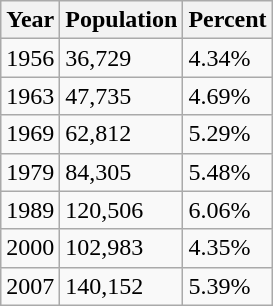<table class="wikitable sortable">
<tr>
<th>Year</th>
<th>Population</th>
<th>Percent</th>
</tr>
<tr>
<td>1956</td>
<td>36,729</td>
<td>4.34%</td>
</tr>
<tr>
<td>1963</td>
<td>47,735</td>
<td>4.69%</td>
</tr>
<tr>
<td>1969</td>
<td>62,812</td>
<td>5.29%</td>
</tr>
<tr>
<td>1979</td>
<td>84,305</td>
<td>5.48%</td>
</tr>
<tr>
<td>1989</td>
<td>120,506</td>
<td>6.06%</td>
</tr>
<tr>
<td>2000</td>
<td>102,983</td>
<td>4.35%</td>
</tr>
<tr>
<td>2007</td>
<td>140,152</td>
<td>5.39%</td>
</tr>
</table>
